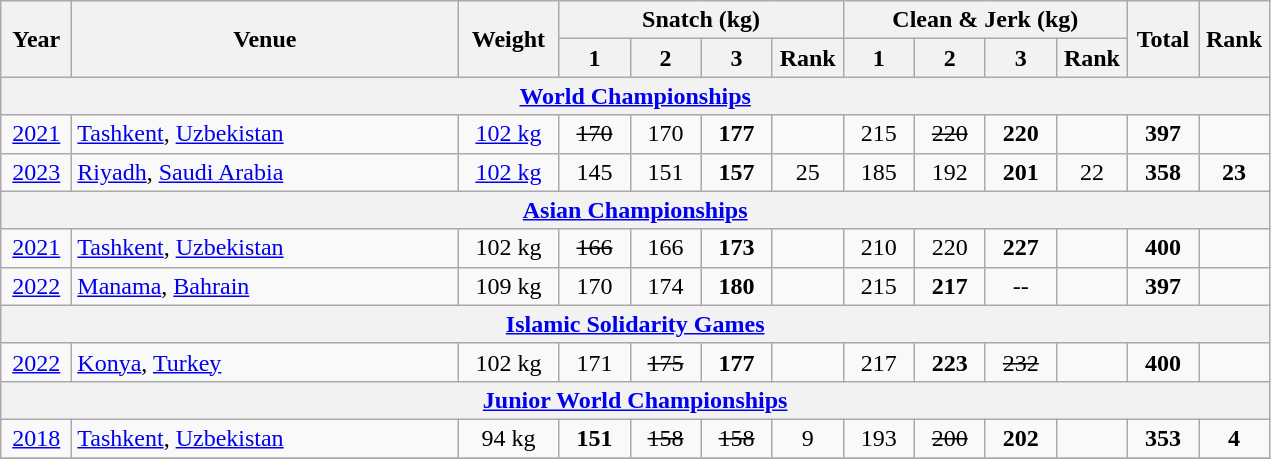<table class = "wikitable" style="text-align:center;">
<tr>
<th rowspan=2 width=40>Year</th>
<th rowspan=2 width=250>Venue</th>
<th rowspan=2 width=60>Weight</th>
<th colspan=4>Snatch (kg)</th>
<th colspan=4>Clean & Jerk (kg)</th>
<th rowspan=2 width=40>Total</th>
<th rowspan=2 width=40>Rank</th>
</tr>
<tr>
<th width=40>1</th>
<th width=40>2</th>
<th width=40>3</th>
<th width=40>Rank</th>
<th width=40>1</th>
<th width=40>2</th>
<th width=40>3</th>
<th width=40>Rank</th>
</tr>
<tr>
<th colspan=13><a href='#'>World Championships</a></th>
</tr>
<tr>
<td><a href='#'>2021</a></td>
<td align=left> <a href='#'>Tashkent</a>, <a href='#'>Uzbekistan</a></td>
<td><a href='#'>102 kg</a></td>
<td><s>170</s></td>
<td>170</td>
<td><strong>177</strong></td>
<td></td>
<td>215</td>
<td><s>220</s></td>
<td><strong>220</strong></td>
<td></td>
<td><strong>397</strong></td>
<td></td>
</tr>
<tr>
<td><a href='#'>2023</a></td>
<td align=left> <a href='#'>Riyadh</a>, <a href='#'>Saudi Arabia</a></td>
<td><a href='#'>102 kg</a></td>
<td>145</td>
<td>151</td>
<td><strong>157</strong></td>
<td>25</td>
<td>185</td>
<td>192</td>
<td><strong>201</strong></td>
<td>22</td>
<td><strong>358</strong></td>
<td><strong>23</strong></td>
</tr>
<tr>
<th colspan=13><a href='#'>Asian Championships</a></th>
</tr>
<tr>
<td><a href='#'>2021</a></td>
<td align=left> <a href='#'>Tashkent</a>, <a href='#'>Uzbekistan</a></td>
<td>102 kg</td>
<td><s>166</s></td>
<td>166</td>
<td><strong>173</strong></td>
<td></td>
<td>210</td>
<td>220</td>
<td><strong>227</strong></td>
<td></td>
<td><strong>400</strong></td>
<td></td>
</tr>
<tr>
<td><a href='#'>2022</a></td>
<td align=left> <a href='#'>Manama</a>, <a href='#'>Bahrain</a></td>
<td>109 kg</td>
<td>170</td>
<td>174</td>
<td><strong>180</strong></td>
<td></td>
<td>215</td>
<td><strong>217</strong></td>
<td>--</td>
<td></td>
<td><strong>397</strong></td>
<td></td>
</tr>
<tr>
<th colspan=13><a href='#'>Islamic Solidarity Games</a></th>
</tr>
<tr>
<td><a href='#'>2022</a></td>
<td align=left> <a href='#'>Konya</a>, <a href='#'>Turkey</a></td>
<td>102 kg</td>
<td>171</td>
<td><s>175</s></td>
<td><strong>177</strong></td>
<td></td>
<td>217</td>
<td><strong>223</strong></td>
<td><s>232</s></td>
<td></td>
<td><strong>400</strong></td>
<td></td>
</tr>
<tr>
<th colspan=13><a href='#'>Junior World Championships</a></th>
</tr>
<tr>
<td><a href='#'>2018</a></td>
<td align=left> <a href='#'>Tashkent</a>, <a href='#'>Uzbekistan</a></td>
<td>94 kg</td>
<td><strong>151</strong></td>
<td><s>158</s></td>
<td><s>158</s></td>
<td>9</td>
<td>193</td>
<td><s>200</s></td>
<td><strong>202</strong></td>
<td></td>
<td><strong>353</strong></td>
<td><strong>4</strong></td>
</tr>
<tr>
</tr>
</table>
